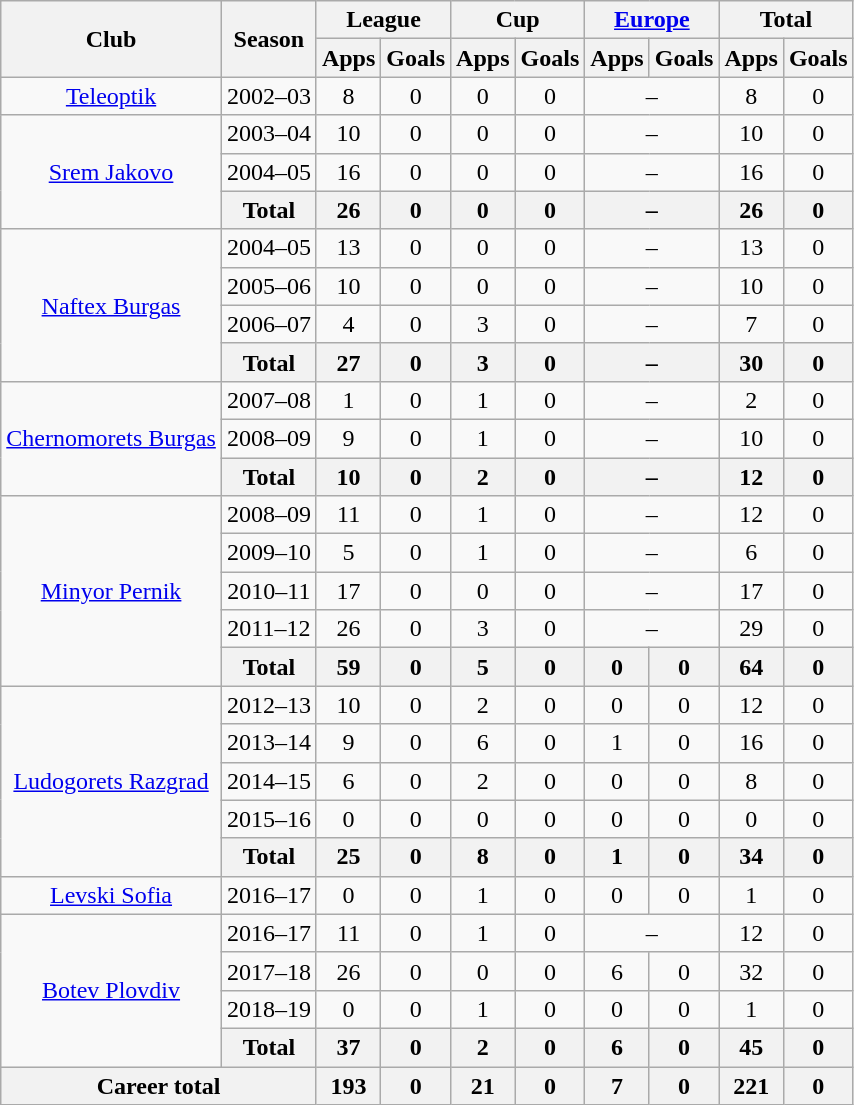<table class="wikitable" style="text-align:center">
<tr>
<th rowspan="2">Club</th>
<th rowspan="2">Season</th>
<th colspan="2">League</th>
<th colspan="2">Cup</th>
<th colspan="2"><a href='#'>Europe</a></th>
<th colspan="2">Total</th>
</tr>
<tr>
<th>Apps</th>
<th>Goals</th>
<th>Apps</th>
<th>Goals</th>
<th>Apps</th>
<th>Goals</th>
<th>Apps</th>
<th>Goals</th>
</tr>
<tr>
<td><a href='#'>Teleoptik</a></td>
<td>2002–03</td>
<td>8</td>
<td>0</td>
<td>0</td>
<td>0</td>
<td colspan="2">–</td>
<td>8</td>
<td>0</td>
</tr>
<tr>
<td rowspan="3"><a href='#'>Srem Jakovo</a></td>
<td>2003–04</td>
<td>10</td>
<td>0</td>
<td>0</td>
<td>0</td>
<td colspan="2">–</td>
<td>10</td>
<td>0</td>
</tr>
<tr>
<td>2004–05</td>
<td>16</td>
<td>0</td>
<td>0</td>
<td>0</td>
<td colspan="2">–</td>
<td>16</td>
<td>0</td>
</tr>
<tr>
<th>Total</th>
<th>26</th>
<th>0</th>
<th>0</th>
<th>0</th>
<th colspan="2">–</th>
<th>26</th>
<th>0</th>
</tr>
<tr>
<td rowspan="4"><a href='#'>Naftex Burgas</a></td>
<td>2004–05</td>
<td>13</td>
<td>0</td>
<td>0</td>
<td>0</td>
<td colspan="2">–</td>
<td>13</td>
<td>0</td>
</tr>
<tr>
<td>2005–06</td>
<td>10</td>
<td>0</td>
<td>0</td>
<td>0</td>
<td colspan="2">–</td>
<td>10</td>
<td>0</td>
</tr>
<tr>
<td>2006–07</td>
<td>4</td>
<td>0</td>
<td>3</td>
<td>0</td>
<td colspan="2">–</td>
<td>7</td>
<td>0</td>
</tr>
<tr>
<th>Total</th>
<th>27</th>
<th>0</th>
<th>3</th>
<th>0</th>
<th colspan="2">–</th>
<th>30</th>
<th>0</th>
</tr>
<tr>
<td rowspan="3"><a href='#'>Chernomorets Burgas</a></td>
<td>2007–08</td>
<td>1</td>
<td>0</td>
<td>1</td>
<td>0</td>
<td colspan="2">–</td>
<td>2</td>
<td>0</td>
</tr>
<tr>
<td>2008–09</td>
<td>9</td>
<td>0</td>
<td>1</td>
<td>0</td>
<td colspan="2">–</td>
<td>10</td>
<td>0</td>
</tr>
<tr>
<th>Total</th>
<th>10</th>
<th>0</th>
<th>2</th>
<th>0</th>
<th colspan="2">–</th>
<th>12</th>
<th>0</th>
</tr>
<tr>
<td rowspan="5"><a href='#'>Minyor Pernik</a></td>
<td>2008–09</td>
<td>11</td>
<td>0</td>
<td>1</td>
<td>0</td>
<td colspan="2">–</td>
<td>12</td>
<td>0</td>
</tr>
<tr>
<td>2009–10</td>
<td>5</td>
<td>0</td>
<td>1</td>
<td>0</td>
<td colspan="2">–</td>
<td>6</td>
<td>0</td>
</tr>
<tr>
<td>2010–11</td>
<td>17</td>
<td>0</td>
<td>0</td>
<td>0</td>
<td colspan="2">–</td>
<td>17</td>
<td>0</td>
</tr>
<tr>
<td>2011–12</td>
<td>26</td>
<td>0</td>
<td>3</td>
<td>0</td>
<td colspan="2">–</td>
<td>29</td>
<td>0</td>
</tr>
<tr>
<th>Total</th>
<th>59</th>
<th>0</th>
<th>5</th>
<th>0</th>
<th>0</th>
<th>0</th>
<th>64</th>
<th>0</th>
</tr>
<tr>
<td rowspan="5"><a href='#'>Ludogorets Razgrad</a></td>
<td>2012–13</td>
<td>10</td>
<td>0</td>
<td>2</td>
<td>0</td>
<td>0</td>
<td>0</td>
<td>12</td>
<td>0</td>
</tr>
<tr>
<td>2013–14</td>
<td>9</td>
<td>0</td>
<td>6</td>
<td>0</td>
<td>1</td>
<td>0</td>
<td>16</td>
<td>0</td>
</tr>
<tr>
<td>2014–15</td>
<td>6</td>
<td>0</td>
<td>2</td>
<td>0</td>
<td>0</td>
<td>0</td>
<td>8</td>
<td>0</td>
</tr>
<tr>
<td>2015–16</td>
<td>0</td>
<td>0</td>
<td>0</td>
<td>0</td>
<td>0</td>
<td>0</td>
<td>0</td>
<td>0</td>
</tr>
<tr>
<th>Total</th>
<th>25</th>
<th>0</th>
<th>8</th>
<th>0</th>
<th>1</th>
<th>0</th>
<th>34</th>
<th>0</th>
</tr>
<tr>
<td><a href='#'>Levski Sofia</a></td>
<td>2016–17</td>
<td>0</td>
<td>0</td>
<td>1</td>
<td>0</td>
<td>0</td>
<td>0</td>
<td>1</td>
<td>0</td>
</tr>
<tr>
<td rowspan="4"><a href='#'>Botev Plovdiv</a></td>
<td>2016–17</td>
<td>11</td>
<td>0</td>
<td>1</td>
<td>0</td>
<td colspan="2">–</td>
<td>12</td>
<td>0</td>
</tr>
<tr>
<td>2017–18</td>
<td>26</td>
<td>0</td>
<td>0</td>
<td>0</td>
<td>6</td>
<td>0</td>
<td>32</td>
<td>0</td>
</tr>
<tr>
<td>2018–19</td>
<td>0</td>
<td>0</td>
<td>1</td>
<td>0</td>
<td>0</td>
<td>0</td>
<td>1</td>
<td>0</td>
</tr>
<tr>
<th>Total</th>
<th>37</th>
<th>0</th>
<th>2</th>
<th>0</th>
<th>6</th>
<th>0</th>
<th>45</th>
<th>0</th>
</tr>
<tr>
<th colspan="2">Career total</th>
<th>193</th>
<th>0</th>
<th>21</th>
<th>0</th>
<th>7</th>
<th>0</th>
<th>221</th>
<th>0</th>
</tr>
</table>
